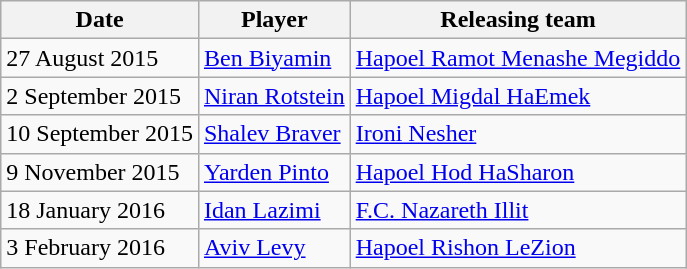<table class="wikitable">
<tr>
<th>Date</th>
<th>Player</th>
<th>Releasing team</th>
</tr>
<tr>
<td>27 August 2015</td>
<td><a href='#'>Ben Biyamin</a></td>
<td><a href='#'>Hapoel Ramot Menashe Megiddo</a></td>
</tr>
<tr>
<td>2 September 2015</td>
<td><a href='#'>Niran Rotstein</a></td>
<td><a href='#'>Hapoel Migdal HaEmek</a></td>
</tr>
<tr>
<td>10 September 2015</td>
<td><a href='#'>Shalev Braver</a></td>
<td><a href='#'>Ironi Nesher</a></td>
</tr>
<tr>
<td>9 November 2015</td>
<td><a href='#'>Yarden Pinto</a></td>
<td><a href='#'>Hapoel Hod HaSharon</a></td>
</tr>
<tr>
<td>18 January 2016</td>
<td><a href='#'>Idan Lazimi</a></td>
<td><a href='#'>F.C. Nazareth Illit</a></td>
</tr>
<tr>
<td>3 February 2016</td>
<td><a href='#'>Aviv Levy</a></td>
<td><a href='#'>Hapoel Rishon LeZion</a></td>
</tr>
</table>
